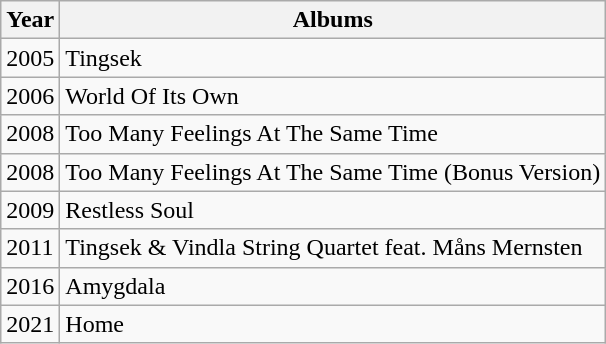<table class="wikitable">
<tr>
<th>Year</th>
<th>Albums</th>
</tr>
<tr>
<td>2005</td>
<td>Tingsek</td>
</tr>
<tr>
<td>2006</td>
<td>World Of Its Own</td>
</tr>
<tr>
<td>2008</td>
<td>Too Many Feelings At The Same Time</td>
</tr>
<tr>
<td>2008</td>
<td>Too Many Feelings At The Same Time (Bonus Version)</td>
</tr>
<tr>
<td>2009</td>
<td>Restless Soul</td>
</tr>
<tr>
<td>2011</td>
<td>Tingsek & Vindla String Quartet feat. Måns Mernsten</td>
</tr>
<tr>
<td>2016</td>
<td>Amygdala</td>
</tr>
<tr>
<td>2021</td>
<td>Home</td>
</tr>
</table>
